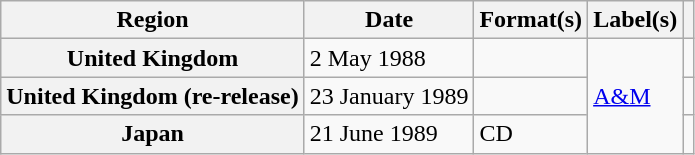<table class="wikitable plainrowheaders">
<tr>
<th scope="col">Region</th>
<th scope="col">Date</th>
<th scope="col">Format(s)</th>
<th scope="col">Label(s)</th>
<th scope="col"></th>
</tr>
<tr>
<th scope="row">United Kingdom</th>
<td>2 May 1988</td>
<td></td>
<td rowspan="3"><a href='#'>A&M</a></td>
<td></td>
</tr>
<tr>
<th scope="row">United Kingdom (re-release)</th>
<td>23 January 1989</td>
<td></td>
<td></td>
</tr>
<tr>
<th scope="row">Japan</th>
<td>21 June 1989</td>
<td>CD</td>
<td></td>
</tr>
</table>
